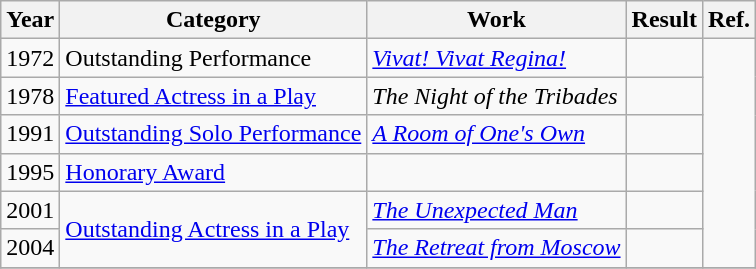<table class="wikitable">
<tr>
<th>Year</th>
<th>Category</th>
<th>Work</th>
<th>Result</th>
<th>Ref.</th>
</tr>
<tr>
<td>1972</td>
<td>Outstanding Performance</td>
<td><em><a href='#'>Vivat! Vivat Regina!</a></em></td>
<td></td>
<td rowspan=6></td>
</tr>
<tr>
<td>1978</td>
<td><a href='#'>Featured Actress in a Play</a></td>
<td><em>The Night of the Tribades</em></td>
<td></td>
</tr>
<tr>
<td>1991</td>
<td><a href='#'>Outstanding Solo Performance</a></td>
<td><em><a href='#'>A Room of One's Own</a></em></td>
<td></td>
</tr>
<tr>
<td>1995</td>
<td><a href='#'>Honorary Award</a></td>
<td></td>
<td></td>
</tr>
<tr>
<td>2001</td>
<td rowspan=2><a href='#'>Outstanding Actress in a Play</a></td>
<td><em><a href='#'>The Unexpected Man</a></em></td>
<td></td>
</tr>
<tr>
<td>2004</td>
<td><em><a href='#'>The Retreat from Moscow</a></em></td>
<td></td>
</tr>
<tr>
</tr>
</table>
